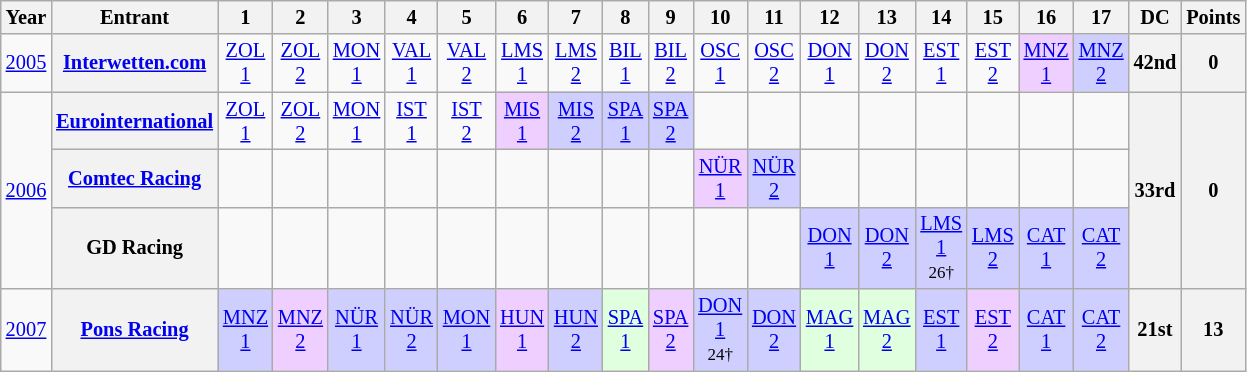<table class="wikitable" style="text-align:center; font-size:85%">
<tr>
<th>Year</th>
<th>Entrant</th>
<th>1</th>
<th>2</th>
<th>3</th>
<th>4</th>
<th>5</th>
<th>6</th>
<th>7</th>
<th>8</th>
<th>9</th>
<th>10</th>
<th>11</th>
<th>12</th>
<th>13</th>
<th>14</th>
<th>15</th>
<th>16</th>
<th>17</th>
<th>DC</th>
<th>Points</th>
</tr>
<tr>
<td><a href='#'>2005</a></td>
<th nowrap><a href='#'>Interwetten.com</a></th>
<td><a href='#'>ZOL<br>1</a></td>
<td><a href='#'>ZOL<br>2</a></td>
<td><a href='#'>MON<br>1</a></td>
<td><a href='#'>VAL<br>1</a></td>
<td><a href='#'>VAL<br>2</a></td>
<td><a href='#'>LMS<br>1</a></td>
<td><a href='#'>LMS<br>2</a></td>
<td><a href='#'>BIL<br>1</a></td>
<td><a href='#'>BIL<br>2</a></td>
<td><a href='#'>OSC<br>1</a></td>
<td><a href='#'>OSC<br>2</a></td>
<td><a href='#'>DON<br>1</a></td>
<td><a href='#'>DON<br>2</a></td>
<td><a href='#'>EST<br>1</a></td>
<td><a href='#'>EST<br>2</a></td>
<td style="background:#EFCFFF;"><a href='#'>MNZ<br>1</a><br></td>
<td style="background:#CFCFFF;"><a href='#'>MNZ<br>2</a><br></td>
<th>42nd</th>
<th>0</th>
</tr>
<tr>
<td rowspan=3><a href='#'>2006</a></td>
<th><a href='#'>Eurointernational</a></th>
<td><a href='#'>ZOL<br>1</a></td>
<td><a href='#'>ZOL<br>2</a></td>
<td><a href='#'>MON<br>1</a></td>
<td><a href='#'>IST<br>1</a></td>
<td><a href='#'>IST<br>2</a></td>
<td style="background:#EFCFFF;"><a href='#'>MIS<br>1</a><br></td>
<td style="background:#CFCFFF;"><a href='#'>MIS<br>2</a><br></td>
<td style="background:#CFCFFF;"><a href='#'>SPA<br>1</a><br></td>
<td style="background:#CFCFFF;"><a href='#'>SPA<br>2</a><br></td>
<td></td>
<td></td>
<td></td>
<td></td>
<td></td>
<td></td>
<td></td>
<td></td>
<th rowspan=3>33rd</th>
<th rowspan=3>0</th>
</tr>
<tr>
<th nowrap><a href='#'>Comtec Racing</a></th>
<td></td>
<td></td>
<td></td>
<td></td>
<td></td>
<td></td>
<td></td>
<td></td>
<td></td>
<td style="background:#EFCFFF;"><a href='#'>NÜR<br>1</a><br></td>
<td style="background:#CFCFFF;"><a href='#'>NÜR<br>2</a><br></td>
<td></td>
<td></td>
<td></td>
<td></td>
<td></td>
<td></td>
</tr>
<tr>
<th nowrap>GD Racing</th>
<td></td>
<td></td>
<td></td>
<td></td>
<td></td>
<td></td>
<td></td>
<td></td>
<td></td>
<td></td>
<td></td>
<td style="background:#CFCFFF;"><a href='#'>DON<br>1</a><br></td>
<td style="background:#CFCFFF;"><a href='#'>DON<br>2</a><br></td>
<td style="background:#CFCFFF;"><a href='#'>LMS<br>1</a><br><small>26†</small></td>
<td style="background:#CFCFFF;"><a href='#'>LMS<br>2</a><br></td>
<td style="background:#CFCFFF;"><a href='#'>CAT<br>1</a><br></td>
<td style="background:#CFCFFF;"><a href='#'>CAT<br>2</a><br></td>
</tr>
<tr>
<td><a href='#'>2007</a></td>
<th nowrap><a href='#'>Pons Racing</a></th>
<td style="background:#CFCFFF;"><a href='#'>MNZ<br>1</a><br></td>
<td style="background:#EFCFFF;"><a href='#'>MNZ<br>2</a><br></td>
<td style="background:#CFCFFF;"><a href='#'>NÜR<br>1</a><br></td>
<td style="background:#CFCFFF;"><a href='#'>NÜR<br>2</a><br></td>
<td style="background:#CFCFFF;"><a href='#'>MON<br>1</a><br></td>
<td style="background:#EFCFFF;"><a href='#'>HUN<br>1</a><br></td>
<td style="background:#CFCFFF;"><a href='#'>HUN<br>2</a><br></td>
<td style="background:#DFFFDF;"><a href='#'>SPA<br>1</a><br></td>
<td style="background:#EFCFFF;"><a href='#'>SPA<br>2</a><br></td>
<td style="background:#CFCFFF;"><a href='#'>DON<br>1</a><br><small>24†</small></td>
<td style="background:#CFCFFF;"><a href='#'>DON<br>2</a><br></td>
<td style="background:#DFFFDF;"><a href='#'>MAG<br>1</a><br></td>
<td style="background:#DFFFDF;"><a href='#'>MAG<br>2</a><br></td>
<td style="background:#CFCFFF;"><a href='#'>EST<br>1</a><br></td>
<td style="background:#EFCFFF;"><a href='#'>EST<br>2</a><br></td>
<td style="background:#CFCFFF;"><a href='#'>CAT<br>1</a><br></td>
<td style="background:#CFCFFF;"><a href='#'>CAT<br>2</a><br></td>
<th>21st</th>
<th>13</th>
</tr>
</table>
